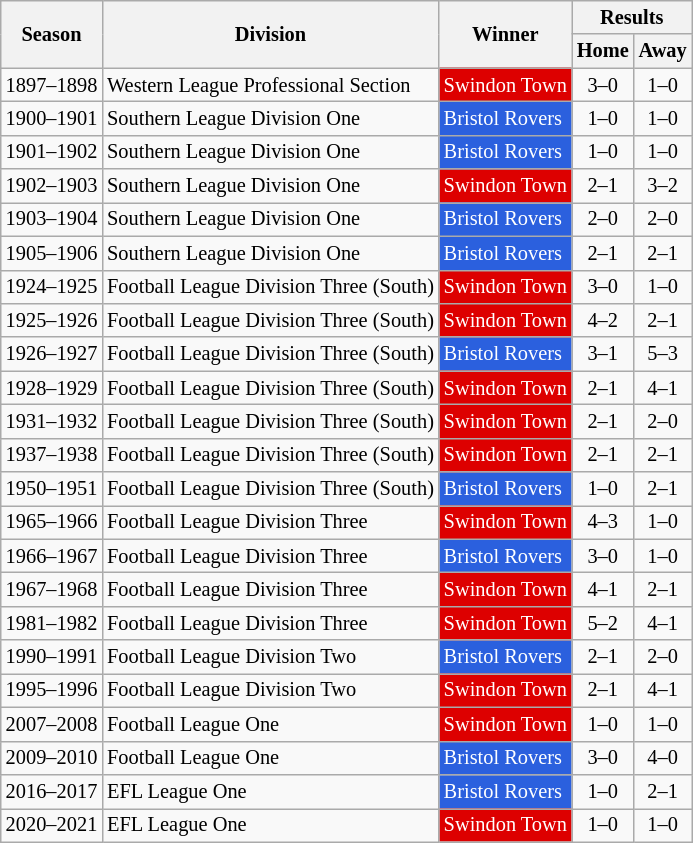<table class="wikitable" style="text-align:center; font-size:85%;">
<tr>
<th rowspan="2">Season</th>
<th rowspan="2">Division</th>
<th rowspan="2">Winner</th>
<th colspan="2">Results</th>
</tr>
<tr>
<th>Home</th>
<th>Away</th>
</tr>
<tr>
<td>1897–1898</td>
<td style="text-align:left;">Western League Professional Section</td>
<td style="text-align:left; background:#DD0000; color:white;">Swindon Town</td>
<td>3–0</td>
<td>1–0</td>
</tr>
<tr>
<td>1900–1901</td>
<td style="text-align:left;">Southern League Division One</td>
<td style="text-align:left; background:#2B60DE; color:white;">Bristol Rovers</td>
<td>1–0</td>
<td>1–0</td>
</tr>
<tr>
<td>1901–1902</td>
<td style="text-align:left;">Southern League Division One</td>
<td style="text-align:left; background:#2B60DE; color:white;">Bristol Rovers</td>
<td>1–0</td>
<td>1–0</td>
</tr>
<tr>
<td>1902–1903</td>
<td style="text-align:left;">Southern League Division One</td>
<td style="text-align:left; background:#DD0000; color:white;">Swindon Town</td>
<td>2–1</td>
<td>3–2</td>
</tr>
<tr>
<td>1903–1904</td>
<td style="text-align:left;">Southern League Division One</td>
<td style="text-align:left; background:#2B60DE; color:white;">Bristol Rovers</td>
<td>2–0</td>
<td>2–0</td>
</tr>
<tr>
<td>1905–1906</td>
<td style="text-align:left;">Southern League Division One</td>
<td style="text-align:left; background:#2B60DE; color:white;">Bristol Rovers</td>
<td>2–1</td>
<td>2–1</td>
</tr>
<tr>
<td>1924–1925</td>
<td style="text-align:left;">Football League Division Three (South)</td>
<td style="text-align:left; background:#DD0000; color:white;">Swindon Town</td>
<td>3–0</td>
<td>1–0</td>
</tr>
<tr>
<td>1925–1926</td>
<td style="text-align:left;">Football League Division Three (South)</td>
<td style="text-align:left; background:#DD0000; color:white;">Swindon Town</td>
<td>4–2</td>
<td>2–1</td>
</tr>
<tr>
<td>1926–1927</td>
<td style="text-align:left;">Football League Division Three (South)</td>
<td style="text-align:left; background:#2B60DE; color:white;">Bristol Rovers</td>
<td>3–1</td>
<td>5–3</td>
</tr>
<tr>
<td>1928–1929</td>
<td style="text-align:left;">Football League Division Three (South)</td>
<td style="text-align:left; background:#DD0000; color:white;">Swindon Town</td>
<td>2–1</td>
<td>4–1</td>
</tr>
<tr>
<td>1931–1932</td>
<td style="text-align:left;">Football League Division Three (South)</td>
<td style="text-align:left; background:#DD0000; color:white;">Swindon Town</td>
<td>2–1</td>
<td>2–0</td>
</tr>
<tr>
<td>1937–1938</td>
<td style="text-align:left;">Football League Division Three (South)</td>
<td style="text-align:left; background:#DD0000; color:white;">Swindon Town</td>
<td>2–1</td>
<td>2–1</td>
</tr>
<tr>
<td>1950–1951</td>
<td style="text-align:left;">Football League Division Three (South)</td>
<td style="text-align:left; background:#2B60DE; color:white;">Bristol Rovers</td>
<td>1–0</td>
<td>2–1</td>
</tr>
<tr>
<td>1965–1966</td>
<td style="text-align:left;">Football League Division Three</td>
<td style="text-align:left; background:#DD0000; color:white;">Swindon Town</td>
<td>4–3</td>
<td>1–0</td>
</tr>
<tr>
<td>1966–1967</td>
<td style="text-align:left;">Football League Division Three</td>
<td style="text-align:left; background:#2B60DE; color:white;">Bristol Rovers</td>
<td>3–0</td>
<td>1–0</td>
</tr>
<tr>
<td>1967–1968</td>
<td style="text-align:left;">Football League Division Three</td>
<td style="text-align:left; background:#DD0000; color:white;">Swindon Town</td>
<td>4–1</td>
<td>2–1</td>
</tr>
<tr>
<td>1981–1982</td>
<td style="text-align:left;">Football League Division Three</td>
<td style="text-align:left; background:#DD0000; color:white;">Swindon Town</td>
<td>5–2</td>
<td>4–1</td>
</tr>
<tr>
<td>1990–1991</td>
<td style="text-align:left;">Football League Division Two</td>
<td style="text-align:left; background:#2B60DE; color:white;">Bristol Rovers</td>
<td>2–1</td>
<td>2–0</td>
</tr>
<tr>
<td>1995–1996</td>
<td style="text-align:left;">Football League Division Two</td>
<td style="text-align:left; background:#DD0000; color:white;">Swindon Town</td>
<td>2–1</td>
<td>4–1</td>
</tr>
<tr>
<td>2007–2008</td>
<td style="text-align:left;">Football League One</td>
<td style="text-align:left; background:#DD0000; color:white;">Swindon Town</td>
<td>1–0</td>
<td>1–0</td>
</tr>
<tr>
<td>2009–2010</td>
<td style="text-align:left;">Football League One</td>
<td style="text-align:left; background:#2B60DE; color:white;">Bristol Rovers</td>
<td>3–0</td>
<td>4–0</td>
</tr>
<tr>
<td>2016–2017</td>
<td style="text-align:left;">EFL League One</td>
<td style="text-align:left; background:#2B60DE; color:white;">Bristol Rovers</td>
<td>1–0</td>
<td>2–1</td>
</tr>
<tr>
<td>2020–2021</td>
<td style="text-align:left;">EFL League One</td>
<td style="text-align:left; background:#DD0000; color:white;">Swindon Town</td>
<td>1–0</td>
<td>1–0</td>
</tr>
</table>
